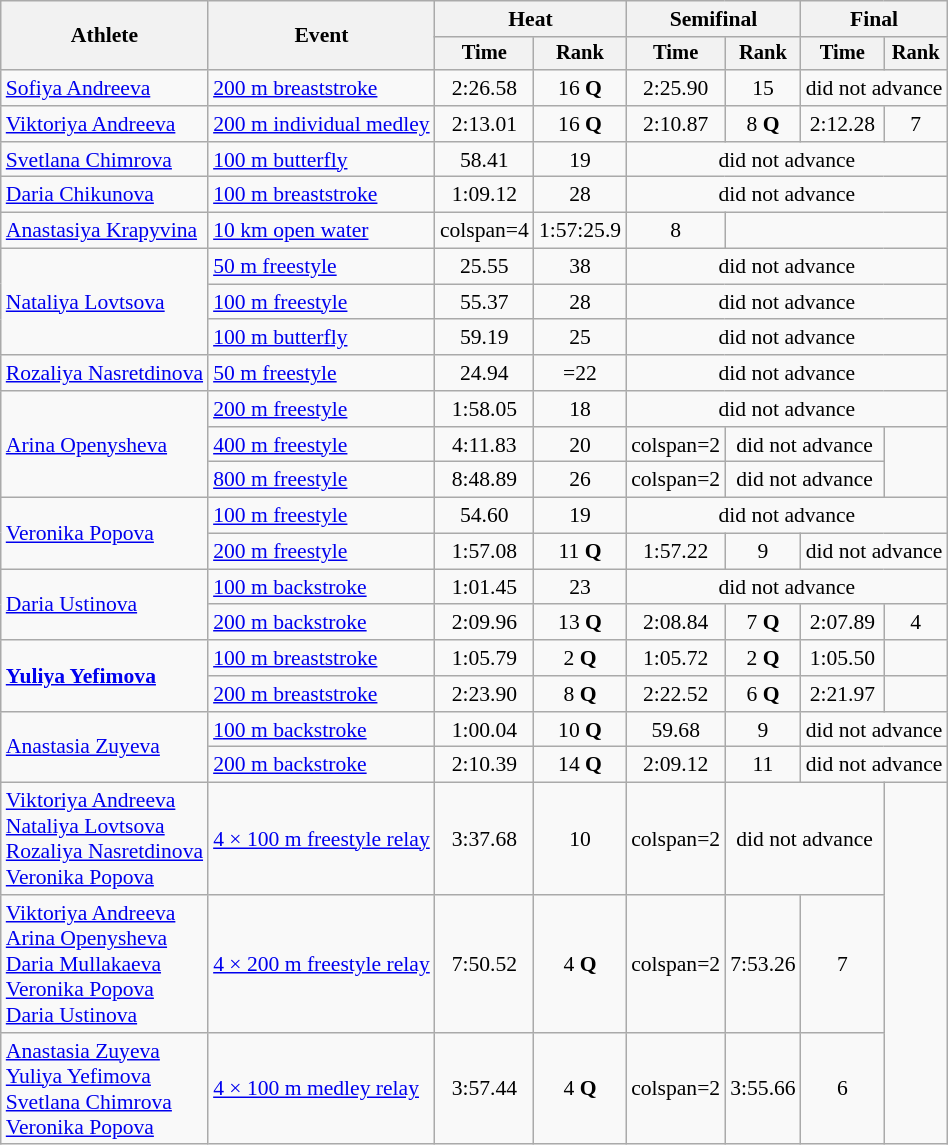<table class=wikitable style="font-size:90%">
<tr>
<th rowspan="2">Athlete</th>
<th rowspan="2">Event</th>
<th colspan="2">Heat</th>
<th colspan="2">Semifinal</th>
<th colspan="2">Final</th>
</tr>
<tr style="font-size:95%">
<th>Time</th>
<th>Rank</th>
<th>Time</th>
<th>Rank</th>
<th>Time</th>
<th>Rank</th>
</tr>
<tr align=center>
<td align=left><a href='#'>Sofiya Andreeva</a></td>
<td align=left><a href='#'>200 m breaststroke</a></td>
<td>2:26.58</td>
<td>16 <strong>Q</strong></td>
<td>2:25.90</td>
<td>15</td>
<td colspan=2>did not advance</td>
</tr>
<tr align=center>
<td align=left><a href='#'>Viktoriya Andreeva</a></td>
<td align=left><a href='#'>200 m individual medley</a></td>
<td>2:13.01</td>
<td>16 <strong>Q</strong></td>
<td>2:10.87</td>
<td>8 <strong>Q</strong></td>
<td>2:12.28</td>
<td>7</td>
</tr>
<tr align=center>
<td align=left><a href='#'>Svetlana Chimrova</a></td>
<td align=left><a href='#'>100 m butterfly</a></td>
<td>58.41</td>
<td>19</td>
<td colspan=4>did not advance</td>
</tr>
<tr align=center>
<td align=left><a href='#'>Daria Chikunova</a></td>
<td align=left><a href='#'>100 m breaststroke</a></td>
<td>1:09.12</td>
<td>28</td>
<td colspan=4>did not advance</td>
</tr>
<tr align=center>
<td align=left><a href='#'>Anastasiya Krapyvina</a></td>
<td align=left><a href='#'>10 km open water</a></td>
<td>colspan=4 </td>
<td>1:57:25.9</td>
<td>8</td>
</tr>
<tr align=center>
<td align=left rowspan=3><a href='#'>Nataliya Lovtsova</a></td>
<td align=left><a href='#'>50 m freestyle</a></td>
<td>25.55</td>
<td>38</td>
<td colspan=4>did not advance</td>
</tr>
<tr align=center>
<td align=left><a href='#'>100 m freestyle</a></td>
<td>55.37</td>
<td>28</td>
<td colspan=4>did not advance</td>
</tr>
<tr align=center>
<td align=left><a href='#'>100 m butterfly</a></td>
<td>59.19</td>
<td>25</td>
<td colspan=4>did not advance</td>
</tr>
<tr align=center>
<td align=left><a href='#'>Rozaliya Nasretdinova</a></td>
<td align=left><a href='#'>50 m freestyle</a></td>
<td>24.94</td>
<td>=22</td>
<td colspan=4>did not advance</td>
</tr>
<tr align=center>
<td align=left rowspan=3><a href='#'>Arina Openysheva</a></td>
<td align=left><a href='#'>200 m freestyle</a></td>
<td>1:58.05</td>
<td>18</td>
<td colspan=4>did not advance</td>
</tr>
<tr align=center>
<td align=left><a href='#'>400 m freestyle</a></td>
<td>4:11.83</td>
<td>20</td>
<td>colspan=2 </td>
<td colspan=2>did not advance</td>
</tr>
<tr align=center>
<td align=left><a href='#'>800 m freestyle</a></td>
<td>8:48.89</td>
<td>26</td>
<td>colspan=2 </td>
<td colspan=2>did not advance</td>
</tr>
<tr align=center>
<td align=left rowspan=2><a href='#'>Veronika Popova</a></td>
<td align=left><a href='#'>100 m freestyle</a></td>
<td>54.60</td>
<td>19</td>
<td colspan=4>did not advance</td>
</tr>
<tr align=center>
<td align=left><a href='#'>200 m freestyle</a></td>
<td>1:57.08</td>
<td>11 <strong>Q</strong></td>
<td>1:57.22</td>
<td>9</td>
<td colspan=2>did not advance</td>
</tr>
<tr align=center>
<td align=left rowspan=2><a href='#'>Daria Ustinova</a></td>
<td align=left><a href='#'>100 m backstroke</a></td>
<td>1:01.45</td>
<td>23</td>
<td colspan=4>did not advance</td>
</tr>
<tr align=center>
<td align=left><a href='#'>200 m backstroke</a></td>
<td>2:09.96</td>
<td>13 <strong>Q</strong></td>
<td>2:08.84</td>
<td>7 <strong>Q</strong></td>
<td>2:07.89</td>
<td>4</td>
</tr>
<tr align=center>
<td align=left rowspan=2><strong><a href='#'>Yuliya Yefimova</a></strong></td>
<td align=left><a href='#'>100 m breaststroke</a></td>
<td>1:05.79</td>
<td>2 <strong>Q</strong></td>
<td>1:05.72</td>
<td>2 <strong>Q</strong></td>
<td>1:05.50</td>
<td></td>
</tr>
<tr align=center>
<td align=left><a href='#'>200 m breaststroke</a></td>
<td>2:23.90</td>
<td>8 <strong>Q</strong></td>
<td>2:22.52</td>
<td>6 <strong>Q</strong></td>
<td>2:21.97</td>
<td></td>
</tr>
<tr align=center>
<td align=left rowspan=2><a href='#'>Anastasia Zuyeva</a></td>
<td align=left><a href='#'>100 m backstroke</a></td>
<td>1:00.04</td>
<td>10 <strong>Q</strong></td>
<td>59.68</td>
<td>9</td>
<td colspan=2>did not advance</td>
</tr>
<tr align=center>
<td align=left><a href='#'>200 m backstroke</a></td>
<td>2:10.39</td>
<td>14 <strong>Q</strong></td>
<td>2:09.12</td>
<td>11</td>
<td colspan=2>did not advance</td>
</tr>
<tr align=center>
<td align=left><a href='#'>Viktoriya Andreeva</a><br><a href='#'>Nataliya Lovtsova</a><br><a href='#'>Rozaliya Nasretdinova</a><br><a href='#'>Veronika Popova</a></td>
<td align=left><a href='#'>4 × 100 m freestyle relay</a></td>
<td>3:37.68</td>
<td>10</td>
<td>colspan=2 </td>
<td colspan=2>did not advance</td>
</tr>
<tr align=center>
<td align=left><a href='#'>Viktoriya Andreeva</a><br><a href='#'>Arina Openysheva</a><br><a href='#'>Daria Mullakaeva</a><br><a href='#'>Veronika Popova</a><br><a href='#'>Daria Ustinova</a></td>
<td align=left><a href='#'>4 × 200 m freestyle relay</a></td>
<td>7:50.52</td>
<td>4 <strong>Q</strong></td>
<td>colspan=2 </td>
<td>7:53.26</td>
<td>7</td>
</tr>
<tr align=center>
<td align=left><a href='#'>Anastasia Zuyeva</a><br><a href='#'>Yuliya Yefimova</a><br><a href='#'>Svetlana Chimrova</a><br><a href='#'>Veronika Popova</a></td>
<td align=left><a href='#'>4 × 100 m medley relay</a></td>
<td>3:57.44</td>
<td>4 <strong>Q</strong></td>
<td>colspan=2 </td>
<td>3:55.66</td>
<td>6</td>
</tr>
</table>
